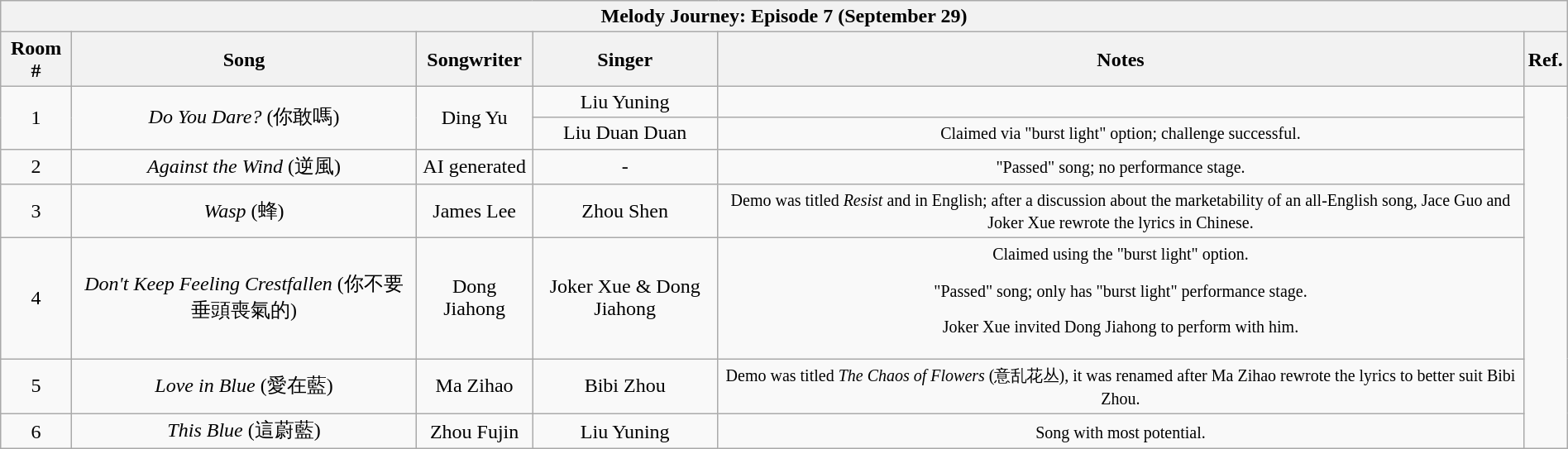<table class="wikitable" width="100%" style="text-align:center;">
<tr>
<th colspan=6>Melody Journey: Episode 7 (September 29)</th>
</tr>
<tr>
<th>Room #</th>
<th>Song</th>
<th>Songwriter</th>
<th>Singer</th>
<th>Notes</th>
<th>Ref.</th>
</tr>
<tr>
<td rowspan=2>1</td>
<td rowspan=2><em>Do You Dare?</em> (你敢嗎)</td>
<td rowspan=2>Ding Yu</td>
<td>Liu Yuning</td>
<td></td>
<td rowspan=8></td>
</tr>
<tr>
<td>Liu Duan Duan</td>
<td><small>Claimed via "burst light" option; challenge successful.</small></td>
</tr>
<tr>
<td>2</td>
<td><em>Against the Wind</em> (逆風)</td>
<td>AI generated</td>
<td>-</td>
<td><small>"Passed" song; no performance stage.</small></td>
</tr>
<tr>
<td>3</td>
<td><em>Wasp</em> (蜂)</td>
<td>James Lee</td>
<td>Zhou Shen</td>
<td><small>Demo was titled <em>Resist</em> and in English; after a discussion about the marketability of an all-English song, Jace Guo and Joker Xue rewrote the lyrics in Chinese.</small></td>
</tr>
<tr>
<td>4</td>
<td><em>Don't Keep Feeling Crestfallen</em> (你不要垂頭喪氣的)</td>
<td>Dong Jiahong</td>
<td>Joker Xue & Dong Jiahong</td>
<td><small>Claimed using the "burst light" option.<p>"Passed" song; only has "burst light" performance stage.</p><p>Joker Xue invited Dong Jiahong to perform with him.</p></small></td>
</tr>
<tr>
<td>5</td>
<td><em>Love in Blue</em> (愛在藍)</td>
<td>Ma Zihao</td>
<td>Bibi Zhou</td>
<td><small>Demo was titled <em>The Chaos of Flowers</em> (意乱花丛), it was renamed after Ma Zihao rewrote the lyrics to better suit Bibi Zhou.</small></td>
</tr>
<tr>
<td>6</td>
<td><em>This Blue</em> (這蔚藍)</td>
<td>Zhou Fujin</td>
<td>Liu Yuning</td>
<td><small>Song with most potential.</small></td>
</tr>
</table>
